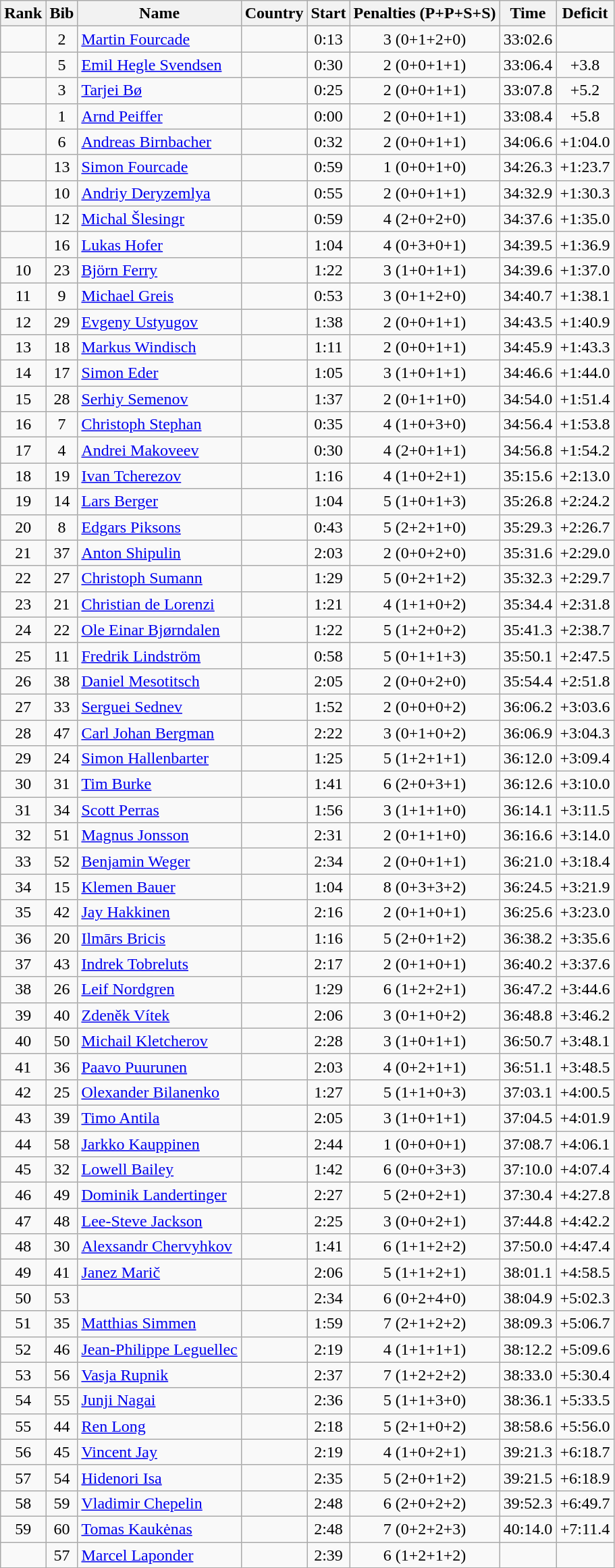<table class="wikitable sortable" style="text-align:center">
<tr>
<th>Rank</th>
<th>Bib</th>
<th>Name</th>
<th>Country</th>
<th>Start</th>
<th>Penalties  (P+P+S+S)</th>
<th>Time</th>
<th>Deficit</th>
</tr>
<tr>
<td></td>
<td>2</td>
<td align=left><a href='#'>Martin Fourcade</a></td>
<td align=left></td>
<td>0:13</td>
<td>3 (0+1+2+0)</td>
<td>33:02.6</td>
<td></td>
</tr>
<tr>
<td></td>
<td>5</td>
<td align=left><a href='#'>Emil Hegle Svendsen</a></td>
<td align=left></td>
<td>0:30</td>
<td>2 (0+0+1+1)</td>
<td>33:06.4</td>
<td>+3.8</td>
</tr>
<tr>
<td></td>
<td>3</td>
<td align=left><a href='#'>Tarjei Bø</a></td>
<td align=left></td>
<td>0:25</td>
<td>2 (0+0+1+1)</td>
<td>33:07.8</td>
<td>+5.2</td>
</tr>
<tr>
<td></td>
<td>1</td>
<td align=left><a href='#'>Arnd Peiffer</a></td>
<td align=left></td>
<td>0:00</td>
<td>2 (0+0+1+1)</td>
<td>33:08.4</td>
<td>+5.8</td>
</tr>
<tr>
<td></td>
<td>6</td>
<td align=left><a href='#'>Andreas Birnbacher</a></td>
<td align=left></td>
<td>0:32</td>
<td>2 (0+0+1+1)</td>
<td>34:06.6</td>
<td>+1:04.0</td>
</tr>
<tr>
<td></td>
<td>13</td>
<td align=left><a href='#'>Simon Fourcade</a></td>
<td align=left></td>
<td>0:59</td>
<td>1 (0+0+1+0)</td>
<td>34:26.3</td>
<td>+1:23.7</td>
</tr>
<tr>
<td></td>
<td>10</td>
<td align=left><a href='#'>Andriy Deryzemlya</a></td>
<td align=left></td>
<td>0:55</td>
<td>2 (0+0+1+1)</td>
<td>34:32.9</td>
<td>+1:30.3</td>
</tr>
<tr>
<td></td>
<td>12</td>
<td align=left><a href='#'>Michal Šlesingr</a></td>
<td align=left></td>
<td>0:59</td>
<td>4 (2+0+2+0)</td>
<td>34:37.6</td>
<td>+1:35.0</td>
</tr>
<tr>
<td></td>
<td>16</td>
<td align=left><a href='#'>Lukas Hofer</a></td>
<td align=left></td>
<td>1:04</td>
<td>4 (0+3+0+1)</td>
<td>34:39.5</td>
<td>+1:36.9</td>
</tr>
<tr>
<td>10</td>
<td>23</td>
<td align=left><a href='#'>Björn Ferry</a></td>
<td align=left></td>
<td>1:22</td>
<td>3 (1+0+1+1)</td>
<td>34:39.6</td>
<td>+1:37.0</td>
</tr>
<tr>
<td>11</td>
<td>9</td>
<td align=left><a href='#'>Michael Greis</a></td>
<td align=left></td>
<td>0:53</td>
<td>3 (0+1+2+0)</td>
<td>34:40.7</td>
<td>+1:38.1</td>
</tr>
<tr>
<td>12</td>
<td>29</td>
<td align=left><a href='#'>Evgeny Ustyugov</a></td>
<td align=left></td>
<td>1:38</td>
<td>2 (0+0+1+1)</td>
<td>34:43.5</td>
<td>+1:40.9</td>
</tr>
<tr>
<td>13</td>
<td>18</td>
<td align=left><a href='#'>Markus Windisch</a></td>
<td align=left></td>
<td>1:11</td>
<td>2 (0+0+1+1)</td>
<td>34:45.9</td>
<td>+1:43.3</td>
</tr>
<tr>
<td>14</td>
<td>17</td>
<td align=left><a href='#'>Simon Eder</a></td>
<td align=left></td>
<td>1:05</td>
<td>3 (1+0+1+1)</td>
<td>34:46.6</td>
<td>+1:44.0</td>
</tr>
<tr>
<td>15</td>
<td>28</td>
<td align=left><a href='#'>Serhiy Semenov</a></td>
<td align=left></td>
<td>1:37</td>
<td>2 (0+1+1+0)</td>
<td>34:54.0</td>
<td>+1:51.4</td>
</tr>
<tr>
<td>16</td>
<td>7</td>
<td align=left><a href='#'>Christoph Stephan</a></td>
<td align=left></td>
<td>0:35</td>
<td>4 (1+0+3+0)</td>
<td>34:56.4</td>
<td>+1:53.8</td>
</tr>
<tr>
<td>17</td>
<td>4</td>
<td align=left><a href='#'>Andrei Makoveev</a></td>
<td align=left></td>
<td>0:30</td>
<td>4 (2+0+1+1)</td>
<td>34:56.8</td>
<td>+1:54.2</td>
</tr>
<tr>
<td>18</td>
<td>19</td>
<td align=left><a href='#'>Ivan Tcherezov</a></td>
<td align=left></td>
<td>1:16</td>
<td>4 (1+0+2+1)</td>
<td>35:15.6</td>
<td>+2:13.0</td>
</tr>
<tr>
<td>19</td>
<td>14</td>
<td align=left><a href='#'>Lars Berger</a></td>
<td align=left></td>
<td>1:04</td>
<td>5 (1+0+1+3)</td>
<td>35:26.8</td>
<td>+2:24.2</td>
</tr>
<tr>
<td>20</td>
<td>8</td>
<td align=left><a href='#'>Edgars Piksons</a></td>
<td align=left></td>
<td>0:43</td>
<td>5 (2+2+1+0)</td>
<td>35:29.3</td>
<td>+2:26.7</td>
</tr>
<tr>
<td>21</td>
<td>37</td>
<td align=left><a href='#'>Anton Shipulin</a></td>
<td align=left></td>
<td>2:03</td>
<td>2 (0+0+2+0)</td>
<td>35:31.6</td>
<td>+2:29.0</td>
</tr>
<tr>
<td>22</td>
<td>27</td>
<td align=left><a href='#'>Christoph Sumann</a></td>
<td align=left></td>
<td>1:29</td>
<td>5 (0+2+1+2)</td>
<td>35:32.3</td>
<td>+2:29.7</td>
</tr>
<tr>
<td>23</td>
<td>21</td>
<td align=left><a href='#'>Christian de Lorenzi</a></td>
<td align=left></td>
<td>1:21</td>
<td>4 (1+1+0+2)</td>
<td>35:34.4</td>
<td>+2:31.8</td>
</tr>
<tr>
<td>24</td>
<td>22</td>
<td align=left><a href='#'>Ole Einar Bjørndalen</a></td>
<td align=left></td>
<td>1:22</td>
<td>5 (1+2+0+2)</td>
<td>35:41.3</td>
<td>+2:38.7</td>
</tr>
<tr>
<td>25</td>
<td>11</td>
<td align=left><a href='#'>Fredrik Lindström</a></td>
<td align=left></td>
<td>0:58</td>
<td>5 (0+1+1+3)</td>
<td>35:50.1</td>
<td>+2:47.5</td>
</tr>
<tr>
<td>26</td>
<td>38</td>
<td align=left><a href='#'>Daniel Mesotitsch</a></td>
<td align=left></td>
<td>2:05</td>
<td>2 (0+0+2+0)</td>
<td>35:54.4</td>
<td>+2:51.8</td>
</tr>
<tr>
<td>27</td>
<td>33</td>
<td align=left><a href='#'>Serguei Sednev</a></td>
<td align=left></td>
<td>1:52</td>
<td>2 (0+0+0+2)</td>
<td>36:06.2</td>
<td>+3:03.6</td>
</tr>
<tr>
<td>28</td>
<td>47</td>
<td align=left><a href='#'>Carl Johan Bergman</a></td>
<td align=left></td>
<td>2:22</td>
<td>3 (0+1+0+2)</td>
<td>36:06.9</td>
<td>+3:04.3</td>
</tr>
<tr>
<td>29</td>
<td>24</td>
<td align=left><a href='#'>Simon Hallenbarter</a></td>
<td align=left></td>
<td>1:25</td>
<td>5 (1+2+1+1)</td>
<td>36:12.0</td>
<td>+3:09.4</td>
</tr>
<tr>
<td>30</td>
<td>31</td>
<td align=left><a href='#'>Tim Burke</a></td>
<td align=left></td>
<td>1:41</td>
<td>6 (2+0+3+1)</td>
<td>36:12.6</td>
<td>+3:10.0</td>
</tr>
<tr>
<td>31</td>
<td>34</td>
<td align=left><a href='#'>Scott Perras</a></td>
<td align=left></td>
<td>1:56</td>
<td>3 (1+1+1+0)</td>
<td>36:14.1</td>
<td>+3:11.5</td>
</tr>
<tr>
<td>32</td>
<td>51</td>
<td align=left><a href='#'>Magnus Jonsson</a></td>
<td align=left></td>
<td>2:31</td>
<td>2 (0+1+1+0)</td>
<td>36:16.6</td>
<td>+3:14.0</td>
</tr>
<tr>
<td>33</td>
<td>52</td>
<td align=left><a href='#'>Benjamin Weger</a></td>
<td align=left></td>
<td>2:34</td>
<td>2 (0+0+1+1)</td>
<td>36:21.0</td>
<td>+3:18.4</td>
</tr>
<tr>
<td>34</td>
<td>15</td>
<td align=left><a href='#'>Klemen Bauer</a></td>
<td align=left></td>
<td>1:04</td>
<td>8 (0+3+3+2)</td>
<td>36:24.5</td>
<td>+3:21.9</td>
</tr>
<tr>
<td>35</td>
<td>42</td>
<td align=left><a href='#'>Jay Hakkinen</a></td>
<td align=left></td>
<td>2:16</td>
<td>2 (0+1+0+1)</td>
<td>36:25.6</td>
<td>+3:23.0</td>
</tr>
<tr>
<td>36</td>
<td>20</td>
<td align=left><a href='#'>Ilmārs Bricis</a></td>
<td align=left></td>
<td>1:16</td>
<td>5 (2+0+1+2)</td>
<td>36:38.2</td>
<td>+3:35.6</td>
</tr>
<tr>
<td>37</td>
<td>43</td>
<td align=left><a href='#'>Indrek Tobreluts</a></td>
<td align=left></td>
<td>2:17</td>
<td>2 (0+1+0+1)</td>
<td>36:40.2</td>
<td>+3:37.6</td>
</tr>
<tr>
<td>38</td>
<td>26</td>
<td align=left><a href='#'>Leif Nordgren</a></td>
<td align=left></td>
<td>1:29</td>
<td>6 (1+2+2+1)</td>
<td>36:47.2</td>
<td>+3:44.6</td>
</tr>
<tr>
<td>39</td>
<td>40</td>
<td align=left><a href='#'>Zdeněk Vítek</a></td>
<td align=left></td>
<td>2:06</td>
<td>3 (0+1+0+2)</td>
<td>36:48.8</td>
<td>+3:46.2</td>
</tr>
<tr>
<td>40</td>
<td>50</td>
<td align=left><a href='#'>Michail Kletcherov</a></td>
<td align=left></td>
<td>2:28</td>
<td>3 (1+0+1+1)</td>
<td>36:50.7</td>
<td>+3:48.1</td>
</tr>
<tr>
<td>41</td>
<td>36</td>
<td align=left><a href='#'>Paavo Puurunen</a></td>
<td align=left></td>
<td>2:03</td>
<td>4 (0+2+1+1)</td>
<td>36:51.1</td>
<td>+3:48.5</td>
</tr>
<tr>
<td>42</td>
<td>25</td>
<td align=left><a href='#'>Olexander Bilanenko</a></td>
<td align=left></td>
<td>1:27</td>
<td>5 (1+1+0+3)</td>
<td>37:03.1</td>
<td>+4:00.5</td>
</tr>
<tr>
<td>43</td>
<td>39</td>
<td align=left><a href='#'>Timo Antila</a></td>
<td align=left></td>
<td>2:05</td>
<td>3 (1+0+1+1)</td>
<td>37:04.5</td>
<td>+4:01.9</td>
</tr>
<tr>
<td>44</td>
<td>58</td>
<td align=left><a href='#'>Jarkko Kauppinen</a></td>
<td align=left></td>
<td>2:44</td>
<td>1 (0+0+0+1)</td>
<td>37:08.7</td>
<td>+4:06.1</td>
</tr>
<tr>
<td>45</td>
<td>32</td>
<td align=left><a href='#'>Lowell Bailey</a></td>
<td align=left></td>
<td>1:42</td>
<td>6 (0+0+3+3)</td>
<td>37:10.0</td>
<td>+4:07.4</td>
</tr>
<tr>
<td>46</td>
<td>49</td>
<td align=left><a href='#'>Dominik Landertinger</a></td>
<td align=left></td>
<td>2:27</td>
<td>5 (2+0+2+1)</td>
<td>37:30.4</td>
<td>+4:27.8</td>
</tr>
<tr>
<td>47</td>
<td>48</td>
<td align=left><a href='#'>Lee-Steve Jackson</a></td>
<td align=left></td>
<td>2:25</td>
<td>3 (0+0+2+1)</td>
<td>37:44.8</td>
<td>+4:42.2</td>
</tr>
<tr>
<td>48</td>
<td>30</td>
<td align=left><a href='#'>Alexsandr Chervyhkov</a></td>
<td align=left></td>
<td>1:41</td>
<td>6 (1+1+2+2)</td>
<td>37:50.0</td>
<td>+4:47.4</td>
</tr>
<tr>
<td>49</td>
<td>41</td>
<td align=left><a href='#'>Janez Marič</a></td>
<td align=left></td>
<td>2:06</td>
<td>5 (1+1+2+1)</td>
<td>38:01.1</td>
<td>+4:58.5</td>
</tr>
<tr>
<td>50</td>
<td>53</td>
<td align=left></td>
<td align=left></td>
<td>2:34</td>
<td>6 (0+2+4+0)</td>
<td>38:04.9</td>
<td>+5:02.3</td>
</tr>
<tr>
<td>51</td>
<td>35</td>
<td align=left><a href='#'>Matthias Simmen</a></td>
<td align=left></td>
<td>1:59</td>
<td>7 (2+1+2+2)</td>
<td>38:09.3</td>
<td>+5:06.7</td>
</tr>
<tr>
<td>52</td>
<td>46</td>
<td align=left><a href='#'>Jean-Philippe Leguellec</a></td>
<td align=left></td>
<td>2:19</td>
<td>4 (1+1+1+1)</td>
<td>38:12.2</td>
<td>+5:09.6</td>
</tr>
<tr>
<td>53</td>
<td>56</td>
<td align=left><a href='#'>Vasja Rupnik</a></td>
<td align=left></td>
<td>2:37</td>
<td>7 (1+2+2+2)</td>
<td>38:33.0</td>
<td>+5:30.4</td>
</tr>
<tr>
<td>54</td>
<td>55</td>
<td align=left><a href='#'>Junji Nagai</a></td>
<td align=left></td>
<td>2:36</td>
<td>5 (1+1+3+0)</td>
<td>38:36.1</td>
<td>+5:33.5</td>
</tr>
<tr>
<td>55</td>
<td>44</td>
<td align=left><a href='#'>Ren Long</a></td>
<td align=left></td>
<td>2:18</td>
<td>5 (2+1+0+2)</td>
<td>38:58.6</td>
<td>+5:56.0</td>
</tr>
<tr>
<td>56</td>
<td>45</td>
<td align=left><a href='#'>Vincent Jay</a></td>
<td align=left></td>
<td>2:19</td>
<td>4 (1+0+2+1)</td>
<td>39:21.3</td>
<td>+6:18.7</td>
</tr>
<tr>
<td>57</td>
<td>54</td>
<td align=left><a href='#'>Hidenori Isa</a></td>
<td align=left></td>
<td>2:35</td>
<td>5 (2+0+1+2)</td>
<td>39:21.5</td>
<td>+6:18.9</td>
</tr>
<tr>
<td>58</td>
<td>59</td>
<td align=left><a href='#'>Vladimir Chepelin</a></td>
<td align=left></td>
<td>2:48</td>
<td>6 (2+0+2+2)</td>
<td>39:52.3</td>
<td>+6:49.7</td>
</tr>
<tr>
<td>59</td>
<td>60</td>
<td align=left><a href='#'>Tomas Kaukėnas</a></td>
<td align=left></td>
<td>2:48</td>
<td>7 (0+2+2+3)</td>
<td>40:14.0</td>
<td>+7:11.4</td>
</tr>
<tr>
<td></td>
<td>57</td>
<td align=left><a href='#'>Marcel Laponder</a></td>
<td align=left></td>
<td>2:39</td>
<td>6 (1+2+1+2)</td>
<td></td>
<td></td>
</tr>
</table>
